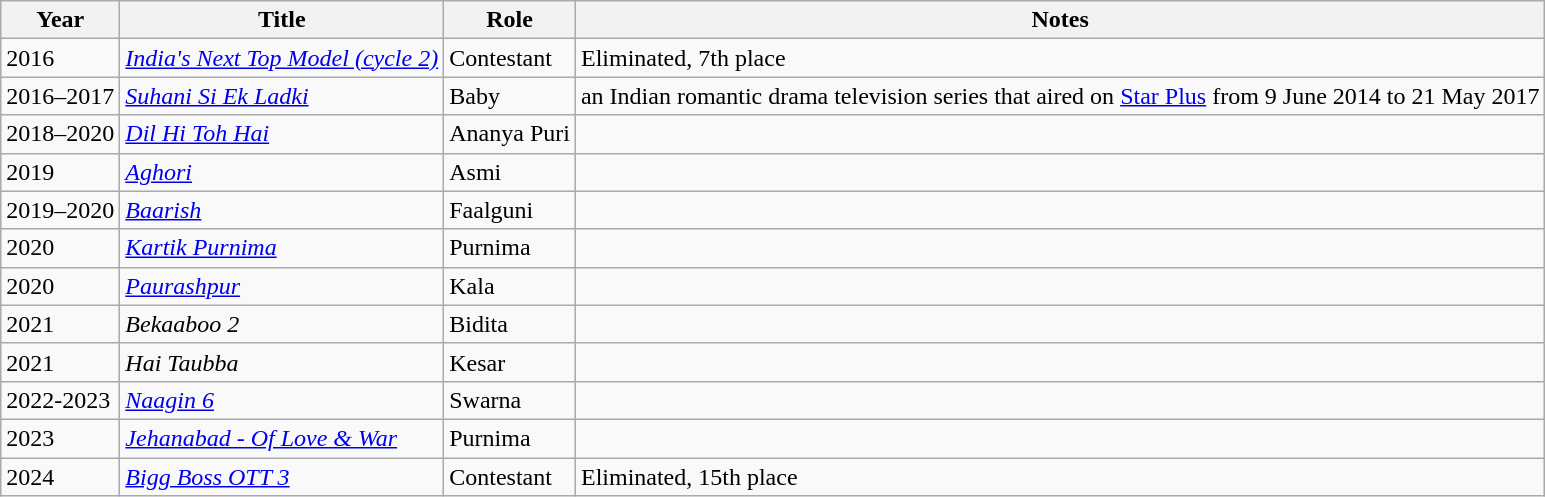<table class="wikitable sortable">
<tr>
<th>Year</th>
<th>Title</th>
<th>Role</th>
<th class="unsortable">Notes</th>
</tr>
<tr>
<td>2016</td>
<td><em><a href='#'>India's Next Top Model (cycle 2)</a></em></td>
<td>Contestant</td>
<td>Eliminated, 7th place</td>
</tr>
<tr>
<td>2016–2017</td>
<td><em><a href='#'>Suhani Si Ek Ladki</a></em></td>
<td>Baby</td>
<td>an Indian romantic drama television series that aired on <a href='#'>Star Plus</a> from 9 June 2014 to 21 May 2017</td>
</tr>
<tr>
<td>2018–2020</td>
<td><em><a href='#'>Dil Hi Toh Hai</a></em></td>
<td>Ananya Puri</td>
<td></td>
</tr>
<tr>
<td>2019</td>
<td><em><a href='#'>Aghori</a></em></td>
<td>Asmi</td>
<td></td>
</tr>
<tr>
<td>2019–2020</td>
<td><em><a href='#'>Baarish</a></em></td>
<td>Faalguni</td>
<td></td>
</tr>
<tr>
<td>2020</td>
<td><em><a href='#'>Kartik Purnima</a></em></td>
<td>Purnima</td>
<td></td>
</tr>
<tr>
<td>2020</td>
<td><em><a href='#'>Paurashpur</a></em></td>
<td>Kala</td>
<td></td>
</tr>
<tr>
<td>2021</td>
<td><em>Bekaaboo 2</em></td>
<td>Bidita</td>
<td></td>
</tr>
<tr>
<td>2021</td>
<td><em>Hai Taubba</em></td>
<td>Kesar</td>
<td></td>
</tr>
<tr>
<td>2022-2023</td>
<td><em><a href='#'>Naagin 6</a></em></td>
<td>Swarna</td>
<td></td>
</tr>
<tr>
<td>2023</td>
<td><em><a href='#'>Jehanabad - Of Love & War</a></em></td>
<td>Purnima</td>
<td></td>
</tr>
<tr>
<td>2024</td>
<td><a href='#'><em>Bigg Boss OTT 3</em></a></td>
<td>Contestant</td>
<td>Eliminated, 15th place</td>
</tr>
</table>
